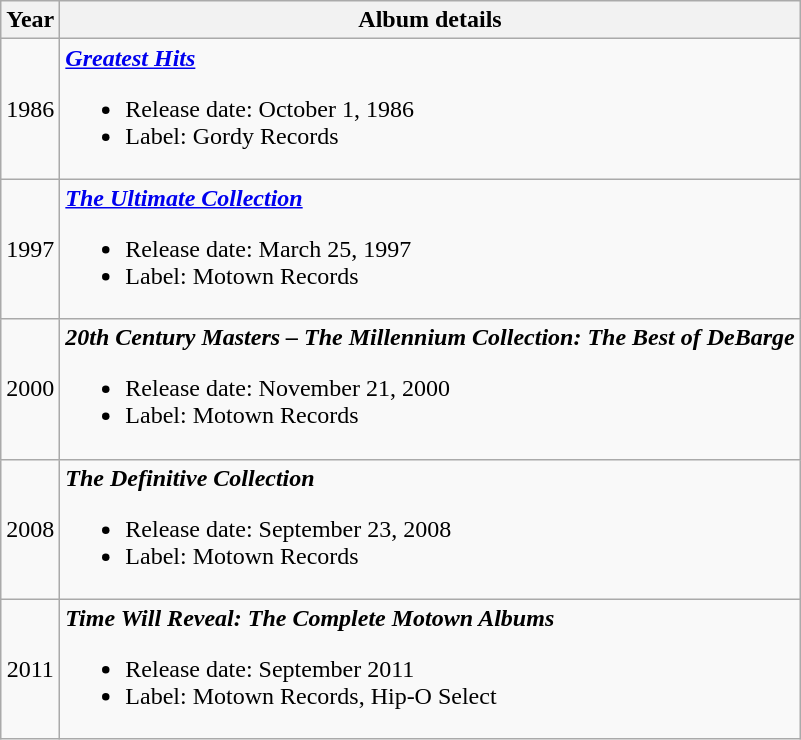<table class="wikitable" style="text-align:center;">
<tr>
<th>Year</th>
<th>Album details</th>
</tr>
<tr>
<td>1986</td>
<td style="text-align:left;"><strong><em><a href='#'>Greatest Hits</a></em></strong><br><ul><li>Release date: October 1, 1986</li><li>Label: Gordy Records</li></ul></td>
</tr>
<tr>
<td>1997</td>
<td style="text-align:left;"><strong><em><a href='#'>The Ultimate Collection</a></em></strong><br><ul><li>Release date: March 25, 1997</li><li>Label: Motown Records</li></ul></td>
</tr>
<tr>
<td>2000</td>
<td style="text-align:left;"><strong><em>20th Century Masters – The Millennium Collection: The Best of DeBarge</em></strong><br><ul><li>Release date: November 21, 2000</li><li>Label: Motown Records</li></ul></td>
</tr>
<tr>
<td>2008</td>
<td style="text-align:left;"><strong><em>The Definitive Collection</em></strong><br><ul><li>Release date: September 23, 2008</li><li>Label: Motown Records</li></ul></td>
</tr>
<tr>
<td>2011</td>
<td style="text-align:left;"><strong><em>Time Will Reveal: The Complete Motown Albums</em></strong><br><ul><li>Release date: September 2011</li><li>Label: Motown Records, Hip-O Select</li></ul></td>
</tr>
</table>
